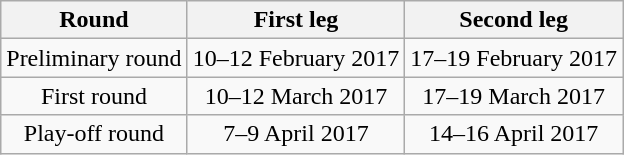<table class="wikitable" style="text-align:center">
<tr>
<th>Round</th>
<th>First leg</th>
<th>Second leg</th>
</tr>
<tr>
<td>Preliminary round</td>
<td>10–12 February 2017</td>
<td>17–19 February 2017</td>
</tr>
<tr>
<td>First round</td>
<td>10–12 March 2017</td>
<td>17–19 March 2017</td>
</tr>
<tr>
<td>Play-off round</td>
<td>7–9 April 2017</td>
<td>14–16 April 2017</td>
</tr>
</table>
